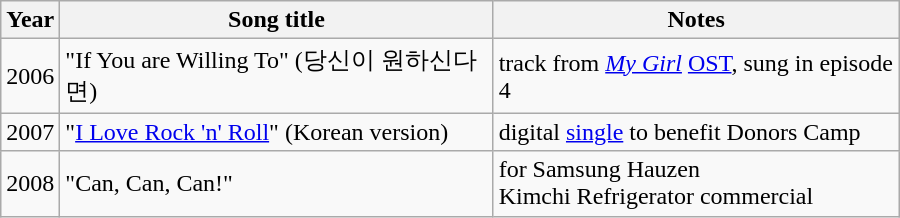<table class="wikitable" style="width:600px">
<tr>
<th width=10>Year</th>
<th>Song title</th>
<th>Notes</th>
</tr>
<tr>
<td>2006</td>
<td>"If You are Willing To" (당신이 원하신다면)</td>
<td>track from <em><a href='#'>My Girl</a></em> <a href='#'>OST</a>, sung in episode 4</td>
</tr>
<tr>
<td>2007</td>
<td>"<a href='#'>I Love Rock 'n' Roll</a>" (Korean version)</td>
<td>digital <a href='#'>single</a> to benefit Donors Camp</td>
</tr>
<tr>
<td>2008</td>
<td>"Can, Can, Can!"</td>
<td>for Samsung Hauzen <br> Kimchi Refrigerator commercial</td>
</tr>
</table>
